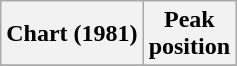<table class="wikitable">
<tr>
<th>Chart (1981)</th>
<th>Peak<br>position</th>
</tr>
<tr>
</tr>
</table>
